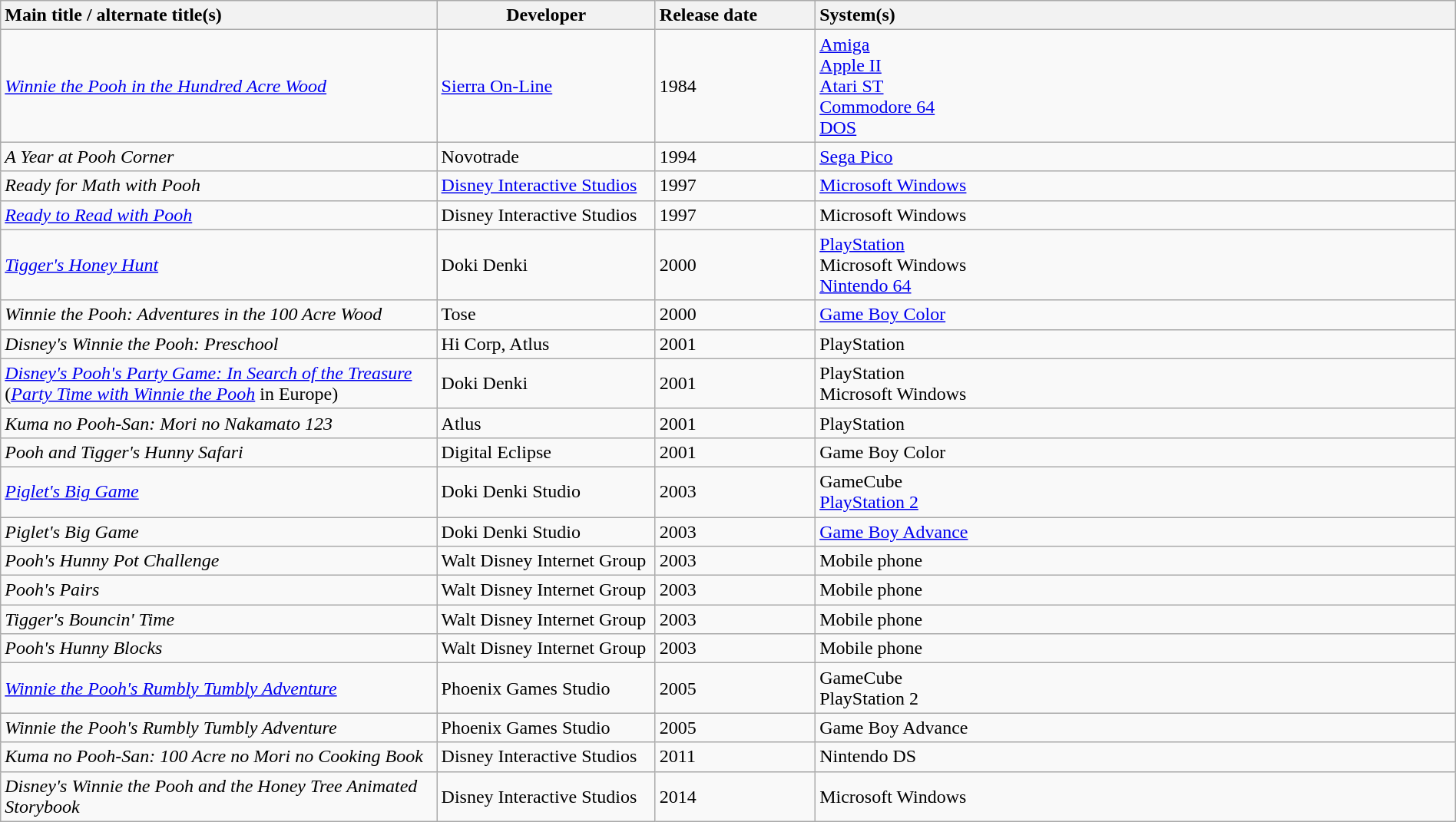<table class="wikitable sortable" style="width: 100%;">
<tr>
<th style="width:30%; text-align:left;">Main title / alternate title(s)</th>
<th style="width:30%-align:left;">Developer</th>
<th style="width:11%; text-align:left;">Release date</th>
<th style="width:44%; text-align:left;">System(s)</th>
</tr>
<tr>
<td><em><a href='#'>Winnie the Pooh in the Hundred Acre Wood</a></em></td>
<td><a href='#'>Sierra On-Line</a></td>
<td>1984</td>
<td><a href='#'>Amiga</a><br><a href='#'>Apple II</a><br><a href='#'>Atari ST</a><br><a href='#'>Commodore 64</a><br><a href='#'>DOS</a></td>
</tr>
<tr>
<td><em>A Year at Pooh Corner</em></td>
<td>Novotrade</td>
<td>1994</td>
<td><a href='#'>Sega Pico</a></td>
</tr>
<tr>
<td><em>Ready for Math with Pooh</em></td>
<td><a href='#'>Disney Interactive Studios</a></td>
<td>1997</td>
<td><a href='#'>Microsoft Windows</a></td>
</tr>
<tr>
<td><em><a href='#'>Ready to Read with Pooh</a></em></td>
<td>Disney Interactive Studios</td>
<td>1997</td>
<td>Microsoft Windows</td>
</tr>
<tr>
<td><em><a href='#'>Tigger's Honey Hunt</a></em></td>
<td>Doki Denki</td>
<td>2000</td>
<td><a href='#'>PlayStation</a><br>Microsoft Windows<br><a href='#'>Nintendo 64</a></td>
</tr>
<tr>
<td><em>Winnie the Pooh: Adventures in the 100 Acre Wood</em></td>
<td>Tose</td>
<td>2000</td>
<td><a href='#'>Game Boy Color</a></td>
</tr>
<tr>
<td><em>Disney's Winnie the Pooh: Preschool</em></td>
<td>Hi Corp, Atlus</td>
<td>2001</td>
<td>PlayStation</td>
</tr>
<tr>
<td><em><a href='#'>Disney's Pooh's Party Game: In Search of the Treasure</a></em> (<em><a href='#'>Party Time with Winnie the Pooh</a></em> in Europe)</td>
<td>Doki Denki</td>
<td>2001</td>
<td>PlayStation<br>Microsoft Windows</td>
</tr>
<tr>
<td><em>Kuma no Pooh-San: Mori no Nakamato 123</em></td>
<td>Atlus</td>
<td>2001</td>
<td>PlayStation</td>
</tr>
<tr>
<td><em>Pooh and Tigger's Hunny Safari</em></td>
<td>Digital Eclipse</td>
<td>2001</td>
<td>Game Boy Color</td>
</tr>
<tr>
<td><em><a href='#'>Piglet's Big Game</a></em></td>
<td>Doki Denki Studio</td>
<td>2003</td>
<td>GameCube<br><a href='#'>PlayStation 2</a></td>
</tr>
<tr>
<td><em>Piglet's Big Game</em> </td>
<td>Doki Denki Studio</td>
<td>2003</td>
<td><a href='#'>Game Boy Advance</a></td>
</tr>
<tr>
<td><em>Pooh's Hunny Pot Challenge</em></td>
<td>Walt Disney Internet Group</td>
<td>2003</td>
<td>Mobile phone</td>
</tr>
<tr>
<td><em>Pooh's Pairs</em></td>
<td>Walt Disney Internet Group</td>
<td>2003</td>
<td>Mobile phone</td>
</tr>
<tr>
<td><em>Tigger's Bouncin' Time</em></td>
<td>Walt Disney Internet Group</td>
<td>2003</td>
<td>Mobile phone</td>
</tr>
<tr>
<td><em>Pooh's Hunny Blocks</em></td>
<td>Walt Disney Internet Group</td>
<td>2003</td>
<td>Mobile phone</td>
</tr>
<tr>
<td><em><a href='#'>Winnie the Pooh's Rumbly Tumbly Adventure</a></em></td>
<td>Phoenix Games Studio</td>
<td>2005</td>
<td>GameCube<br>PlayStation 2</td>
</tr>
<tr>
<td><em>Winnie the Pooh's Rumbly Tumbly Adventure</em> </td>
<td>Phoenix Games Studio</td>
<td>2005</td>
<td>Game Boy Advance</td>
</tr>
<tr>
<td><em>Kuma no Pooh-San: 100 Acre no Mori no Cooking Book</em></td>
<td>Disney Interactive Studios</td>
<td>2011</td>
<td>Nintendo DS</td>
</tr>
<tr>
<td><em>Disney's Winnie the Pooh and the Honey Tree Animated Storybook</em></td>
<td>Disney Interactive Studios</td>
<td>2014</td>
<td>Microsoft Windows</td>
</tr>
</table>
